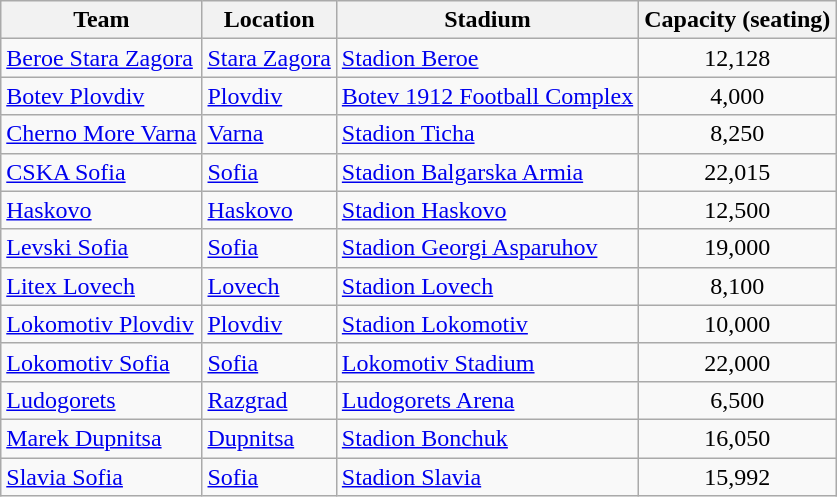<table class="wikitable sortable" style="text-align: left;">
<tr>
<th>Team</th>
<th>Location</th>
<th>Stadium</th>
<th>Capacity (seating)</th>
</tr>
<tr>
<td><a href='#'>Beroe Stara Zagora</a></td>
<td><a href='#'>Stara Zagora</a></td>
<td><a href='#'>Stadion Beroe</a></td>
<td align="center">12,128</td>
</tr>
<tr>
<td><a href='#'>Botev Plovdiv</a></td>
<td><a href='#'>Plovdiv</a></td>
<td><a href='#'>Botev 1912 Football Complex</a></td>
<td align="center">4,000</td>
</tr>
<tr>
<td><a href='#'>Cherno More Varna</a></td>
<td><a href='#'>Varna</a></td>
<td><a href='#'>Stadion Ticha</a></td>
<td align="center">8,250</td>
</tr>
<tr>
<td><a href='#'>CSKA Sofia</a></td>
<td><a href='#'>Sofia</a></td>
<td><a href='#'>Stadion Balgarska Armia</a></td>
<td align="center">22,015</td>
</tr>
<tr>
<td><a href='#'>Haskovo</a></td>
<td><a href='#'>Haskovo</a></td>
<td><a href='#'>Stadion Haskovo</a></td>
<td align="center">12,500</td>
</tr>
<tr>
<td><a href='#'>Levski Sofia</a></td>
<td><a href='#'>Sofia</a></td>
<td><a href='#'>Stadion Georgi Asparuhov</a></td>
<td align="center">19,000</td>
</tr>
<tr>
<td><a href='#'>Litex Lovech</a></td>
<td><a href='#'>Lovech</a></td>
<td><a href='#'>Stadion Lovech</a></td>
<td align="center">8,100</td>
</tr>
<tr>
<td><a href='#'>Lokomotiv Plovdiv</a></td>
<td><a href='#'>Plovdiv</a></td>
<td><a href='#'>Stadion Lokomotiv</a></td>
<td align="center">10,000</td>
</tr>
<tr>
<td><a href='#'>Lokomotiv Sofia</a></td>
<td><a href='#'>Sofia</a></td>
<td><a href='#'>Lokomotiv Stadium</a></td>
<td align="center">22,000</td>
</tr>
<tr>
<td><a href='#'>Ludogorets</a></td>
<td><a href='#'>Razgrad</a></td>
<td><a href='#'>Ludogorets Arena</a></td>
<td align="center">6,500</td>
</tr>
<tr>
<td><a href='#'>Marek Dupnitsa</a></td>
<td><a href='#'>Dupnitsa</a></td>
<td><a href='#'>Stadion Bonchuk</a></td>
<td align="center">16,050</td>
</tr>
<tr>
<td><a href='#'>Slavia Sofia</a></td>
<td><a href='#'>Sofia</a></td>
<td><a href='#'>Stadion Slavia</a></td>
<td align="center">15,992</td>
</tr>
</table>
